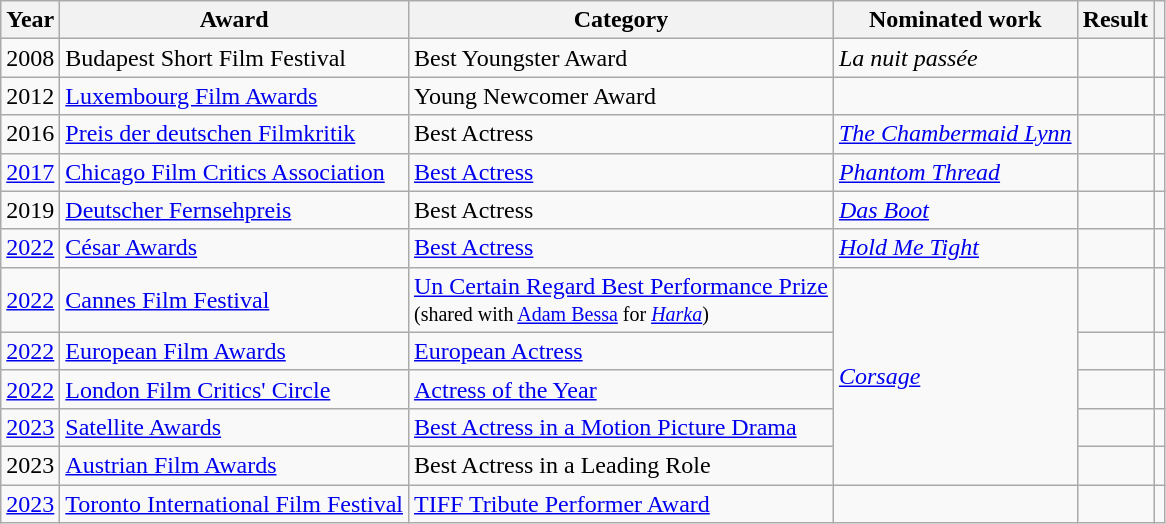<table class="wikitable sortable">
<tr>
<th>Year</th>
<th>Award</th>
<th>Category</th>
<th>Nominated work</th>
<th>Result</th>
<th class="unsortable"></th>
</tr>
<tr>
<td>2008</td>
<td>Budapest Short Film Festival</td>
<td>Best Youngster Award</td>
<td><em>La nuit passée</em></td>
<td></td>
<td style="text-align: center;"></td>
</tr>
<tr>
<td>2012</td>
<td><a href='#'>Luxembourg Film Awards</a></td>
<td>Young Newcomer Award</td>
<td></td>
<td></td>
<td style="text-align: center;"></td>
</tr>
<tr>
<td>2016</td>
<td><a href='#'>Preis der deutschen Filmkritik</a></td>
<td>Best Actress</td>
<td><em><a href='#'>The Chambermaid Lynn</a></em></td>
<td></td>
<td style="text-align: center;"></td>
</tr>
<tr>
<td><a href='#'>2017</a></td>
<td><a href='#'>Chicago Film Critics Association</a></td>
<td><a href='#'>Best Actress</a></td>
<td><em><a href='#'>Phantom Thread</a></em></td>
<td></td>
<td style="text-align: center;"></td>
</tr>
<tr>
<td>2019</td>
<td><a href='#'>Deutscher Fernsehpreis</a></td>
<td>Best Actress</td>
<td><em><a href='#'>Das Boot</a></em></td>
<td></td>
<td style="text-align: center;"></td>
</tr>
<tr>
<td><a href='#'>2022</a></td>
<td><a href='#'>César Awards</a></td>
<td><a href='#'>Best Actress</a></td>
<td><em><a href='#'>Hold Me Tight</a></em></td>
<td></td>
<td style="text-align: center;"></td>
</tr>
<tr>
<td><a href='#'>2022</a></td>
<td><a href='#'>Cannes Film Festival</a></td>
<td><a href='#'>Un Certain Regard Best Performance Prize</a><br><small>(shared with <a href='#'>Adam Bessa</a> for <em><a href='#'>Harka</a></em>)</small></td>
<td rowspan="5"><em><a href='#'>Corsage</a></em></td>
<td></td>
<td style="text-align: center;"></td>
</tr>
<tr>
<td><a href='#'>2022</a></td>
<td><a href='#'>European Film Awards</a></td>
<td><a href='#'>European Actress</a></td>
<td></td>
<td style="text-align: center;"></td>
</tr>
<tr>
<td><a href='#'>2022</a></td>
<td><a href='#'>London Film Critics' Circle</a></td>
<td><a href='#'>Actress of the Year</a></td>
<td></td>
<td style="text-align: center;"></td>
</tr>
<tr>
<td><a href='#'>2023</a></td>
<td><a href='#'>Satellite Awards</a></td>
<td><a href='#'>Best Actress in a Motion Picture Drama</a></td>
<td></td>
<td style="text-align: center;"></td>
</tr>
<tr>
<td>2023</td>
<td><a href='#'>Austrian Film Awards</a></td>
<td>Best Actress in a Leading Role</td>
<td></td>
<td style="text-align: center;"></td>
</tr>
<tr>
<td><a href='#'>2023</a></td>
<td><a href='#'>Toronto International Film Festival</a></td>
<td><a href='#'>TIFF Tribute Performer Award</a></td>
<td></td>
<td></td>
<td style="text-align: center;"></td>
</tr>
</table>
